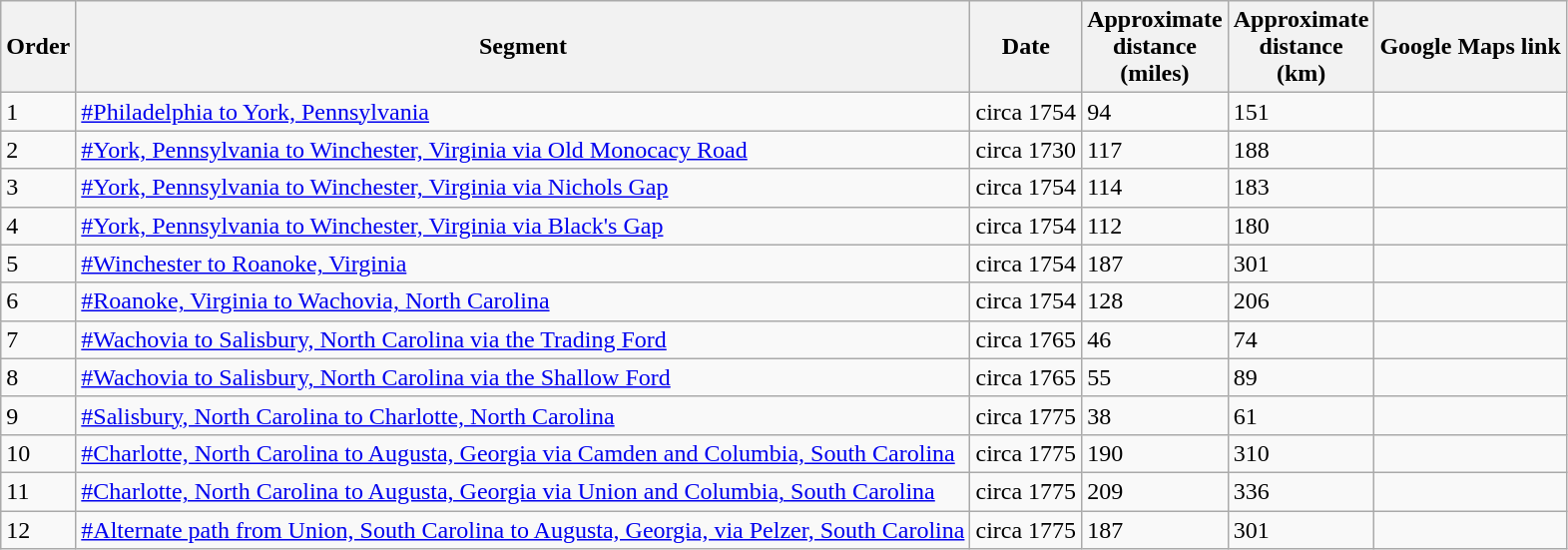<table class="wikitable sortable">
<tr>
<th>Order</th>
<th>Segment</th>
<th>Date</th>
<th>Approximate<br>distance<br>(miles)</th>
<th>Approximate<br>distance<br>(km)</th>
<th>Google Maps link</th>
</tr>
<tr>
<td>1</td>
<td><a href='#'>#Philadelphia to York, Pennsylvania</a></td>
<td>circa 1754</td>
<td>94</td>
<td>151</td>
<td></td>
</tr>
<tr>
<td>2</td>
<td><a href='#'>#York, Pennsylvania to Winchester, Virginia via Old Monocacy Road</a></td>
<td>circa 1730</td>
<td>117</td>
<td>188</td>
<td></td>
</tr>
<tr>
<td>3</td>
<td><a href='#'>#York, Pennsylvania to Winchester, Virginia via Nichols Gap</a></td>
<td>circa 1754</td>
<td>114</td>
<td>183</td>
<td></td>
</tr>
<tr>
<td>4</td>
<td><a href='#'>#York, Pennsylvania to Winchester, Virginia via Black's Gap</a></td>
<td>circa 1754</td>
<td>112</td>
<td>180</td>
<td></td>
</tr>
<tr>
<td>5</td>
<td><a href='#'>#Winchester to Roanoke, Virginia</a></td>
<td>circa 1754</td>
<td>187</td>
<td>301</td>
<td></td>
</tr>
<tr>
<td>6</td>
<td><a href='#'>#Roanoke, Virginia to Wachovia, North Carolina</a></td>
<td>circa 1754</td>
<td>128</td>
<td>206</td>
<td></td>
</tr>
<tr>
<td>7</td>
<td><a href='#'>#Wachovia to Salisbury, North Carolina via the Trading Ford</a></td>
<td>circa 1765</td>
<td>46</td>
<td>74</td>
<td></td>
</tr>
<tr>
<td>8</td>
<td><a href='#'>#Wachovia to Salisbury, North Carolina via the Shallow Ford</a></td>
<td>circa 1765</td>
<td>55</td>
<td>89</td>
<td></td>
</tr>
<tr>
<td>9</td>
<td><a href='#'>#Salisbury, North Carolina to Charlotte, North Carolina</a></td>
<td>circa 1775</td>
<td>38</td>
<td>61</td>
<td></td>
</tr>
<tr>
<td>10</td>
<td><a href='#'>#Charlotte, North Carolina to Augusta, Georgia via Camden and Columbia, South Carolina</a></td>
<td>circa 1775</td>
<td>190</td>
<td>310</td>
<td></td>
</tr>
<tr>
<td>11</td>
<td><a href='#'>#Charlotte, North Carolina to Augusta, Georgia via Union and Columbia, South Carolina</a></td>
<td>circa 1775</td>
<td>209</td>
<td>336</td>
<td></td>
</tr>
<tr>
<td>12</td>
<td><a href='#'>#Alternate path from Union, South Carolina to Augusta, Georgia, via Pelzer, South Carolina</a></td>
<td>circa 1775</td>
<td>187</td>
<td>301</td>
<td></td>
</tr>
</table>
